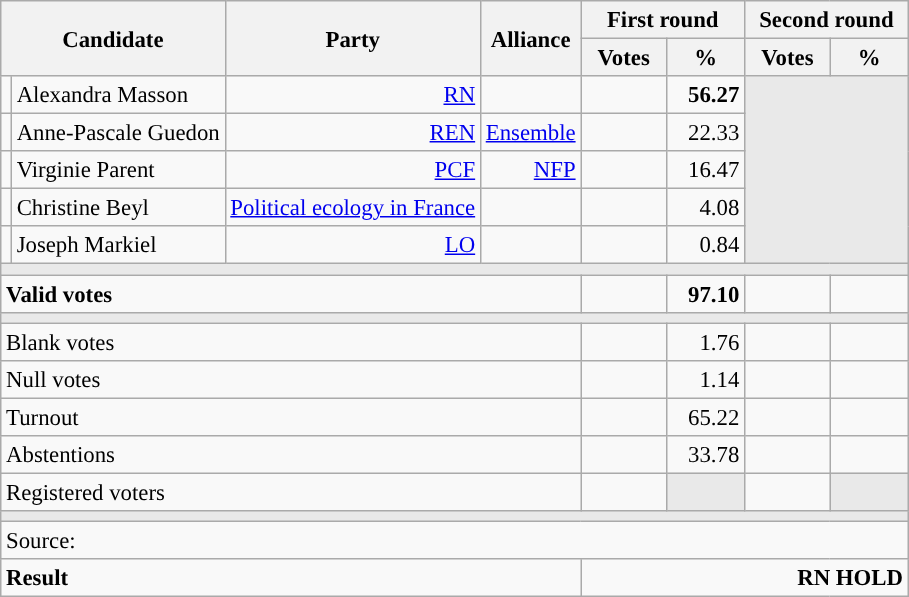<table class="wikitable" style="text-align:right;font-size:95%;">
<tr>
<th colspan="2" rowspan="2">Candidate</th>
<th colspan="1" rowspan="2">Party</th>
<th colspan="1" rowspan="2">Alliance</th>
<th colspan="2">First round</th>
<th colspan="2">Second round</th>
</tr>
<tr>
<th style="width:50px;">Votes</th>
<th style="width:45px;">%</th>
<th style="width:50px;">Votes</th>
<th style="width:45px;">%</th>
</tr>
<tr>
<td style="color:inherit;background:"></td>
<td style="text-align:left;">Alexandra Masson</td>
<td><a href='#'>RN</a></td>
<td></td>
<td><strong></strong></td>
<td><strong>56.27</strong></td>
<td colspan="2" rowspan="5" style="background:#E9E9E9;"></td>
</tr>
<tr>
<td style="color:inherit;background:"></td>
<td style="text-align:left;">Anne-Pascale Guedon</td>
<td><a href='#'>REN</a></td>
<td><a href='#'>Ensemble</a></td>
<td></td>
<td>22.33</td>
</tr>
<tr>
<td style="color:inherit;background:"></td>
<td style="text-align:left;">Virginie Parent</td>
<td><a href='#'>PCF</a></td>
<td><a href='#'>NFP</a></td>
<td></td>
<td>16.47</td>
</tr>
<tr>
<td style="color:inherit;background:"></td>
<td style="text-align:left;">Christine Beyl</td>
<td><a href='#'>Political ecology in France</a></td>
<td></td>
<td></td>
<td>4.08</td>
</tr>
<tr>
<td style="color:inherit;background:"></td>
<td style="text-align:left;">Joseph Markiel</td>
<td><a href='#'>LO</a></td>
<td></td>
<td></td>
<td>0.84</td>
</tr>
<tr>
<td colspan="8" style="background:#E9E9E9;"></td>
</tr>
<tr style="font-weight:bold;">
<td colspan="4" style="text-align:left;">Valid votes</td>
<td></td>
<td>97.10</td>
<td></td>
<td></td>
</tr>
<tr>
<td colspan="8" style="background:#E9E9E9;"></td>
</tr>
<tr>
<td colspan="4" style="text-align:left;">Blank votes</td>
<td></td>
<td>1.76</td>
<td></td>
<td></td>
</tr>
<tr>
<td colspan="4" style="text-align:left;">Null votes</td>
<td></td>
<td>1.14</td>
<td></td>
<td></td>
</tr>
<tr>
<td colspan="4" style="text-align:left;">Turnout</td>
<td></td>
<td>65.22</td>
<td></td>
<td></td>
</tr>
<tr>
<td colspan="4" style="text-align:left;">Abstentions</td>
<td></td>
<td>33.78</td>
<td></td>
<td></td>
</tr>
<tr>
<td colspan="4" style="text-align:left;">Registered voters</td>
<td></td>
<td style="background:#E9E9E9;"></td>
<td></td>
<td style="background:#E9E9E9;"></td>
</tr>
<tr>
<td colspan="8" style="background:#E9E9E9;"></td>
</tr>
<tr>
<td colspan="8" style="text-align:left;">Source: </td>
</tr>
<tr style="font-weight:bold">
<td colspan="4" style="text-align:left;">Result</td>
<td colspan="4" style="background-color:">RN HOLD</td>
</tr>
</table>
